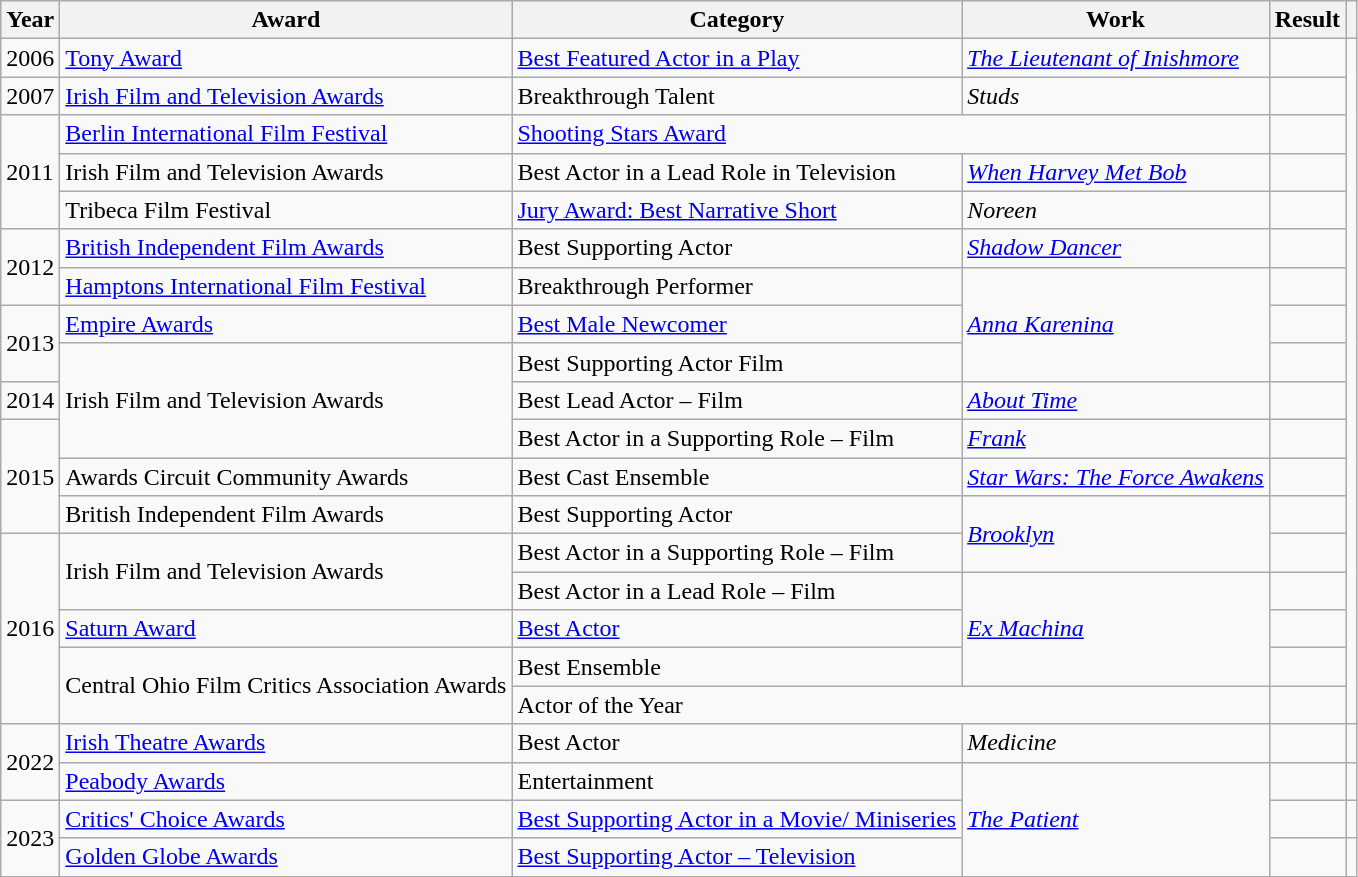<table class="wikitable">
<tr>
<th>Year</th>
<th>Award</th>
<th>Category</th>
<th>Work</th>
<th>Result</th>
<th></th>
</tr>
<tr>
<td>2006</td>
<td><a href='#'>Tony Award</a></td>
<td><a href='#'>Best Featured Actor in a Play</a></td>
<td><em><a href='#'>The Lieutenant of Inishmore</a></em></td>
<td></td>
</tr>
<tr>
<td>2007</td>
<td><a href='#'>Irish Film and Television Awards</a></td>
<td>Breakthrough Talent</td>
<td><em>Studs</em></td>
<td></td>
</tr>
<tr>
<td rowspan=3>2011</td>
<td><a href='#'>Berlin International Film Festival</a></td>
<td colspan=2><a href='#'>Shooting Stars Award</a></td>
<td></td>
</tr>
<tr>
<td>Irish Film and Television Awards</td>
<td>Best Actor in a Lead Role in Television</td>
<td><em><a href='#'>When Harvey Met Bob</a></em></td>
<td></td>
</tr>
<tr>
<td>Tribeca Film Festival</td>
<td><a href='#'>Jury Award: Best Narrative Short</a></td>
<td><em>Noreen</em></td>
<td></td>
</tr>
<tr>
<td rowspan=2>2012</td>
<td><a href='#'>British Independent Film Awards</a></td>
<td>Best Supporting Actor</td>
<td><em><a href='#'>Shadow Dancer</a></em></td>
<td></td>
</tr>
<tr>
<td><a href='#'>Hamptons International Film Festival</a></td>
<td>Breakthrough Performer</td>
<td rowspan=3><em><a href='#'>Anna Karenina</a></em></td>
<td></td>
</tr>
<tr>
<td rowspan=2>2013</td>
<td><a href='#'>Empire Awards</a></td>
<td><a href='#'>Best Male Newcomer</a></td>
<td></td>
</tr>
<tr>
<td rowspan=3>Irish Film and Television Awards</td>
<td>Best Supporting Actor Film</td>
<td></td>
</tr>
<tr>
<td>2014</td>
<td>Best Lead Actor – Film</td>
<td><em><a href='#'>About Time</a></em></td>
<td></td>
</tr>
<tr>
<td rowspan=3>2015</td>
<td>Best Actor in a Supporting Role – Film</td>
<td><em><a href='#'>Frank</a></em></td>
<td></td>
</tr>
<tr>
<td>Awards Circuit Community Awards</td>
<td>Best Cast Ensemble</td>
<td><em><a href='#'>Star Wars: The Force Awakens</a></em></td>
<td></td>
</tr>
<tr>
<td>British Independent Film Awards</td>
<td>Best Supporting Actor</td>
<td rowspan=2><em><a href='#'>Brooklyn</a></em></td>
<td></td>
</tr>
<tr>
<td rowspan=5>2016</td>
<td rowspan=2>Irish Film and Television Awards</td>
<td>Best Actor in a Supporting Role – Film</td>
<td></td>
</tr>
<tr>
<td>Best Actor in a Lead Role – Film</td>
<td rowspan=3><em><a href='#'>Ex Machina</a></em></td>
<td></td>
</tr>
<tr>
<td><a href='#'>Saturn Award</a></td>
<td><a href='#'>Best Actor</a></td>
<td></td>
</tr>
<tr>
<td rowspan=2>Central Ohio Film Critics Association Awards</td>
<td>Best Ensemble</td>
<td></td>
</tr>
<tr>
<td colspan=2>Actor of the Year</td>
<td></td>
</tr>
<tr>
<td rowspan = "2">2022</td>
<td><a href='#'>Irish Theatre Awards</a></td>
<td>Best Actor</td>
<td><em>Medicine</em></td>
<td></td>
<td></td>
</tr>
<tr>
<td><a href='#'>Peabody Awards</a></td>
<td>Entertainment</td>
<td rowspan = "3"><em><a href='#'>The Patient</a></em></td>
<td></td>
</tr>
<tr>
<td rowspan="2">2023</td>
<td><a href='#'>Critics' Choice Awards</a></td>
<td><a href='#'>Best Supporting Actor in a Movie/ Miniseries</a></td>
<td></td>
<td></td>
</tr>
<tr>
<td><a href='#'>Golden Globe Awards</a></td>
<td><a href='#'>Best Supporting Actor – Television</a></td>
<td></td>
<td></td>
</tr>
</table>
